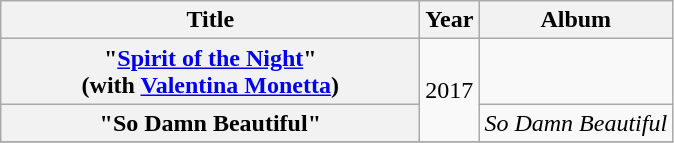<table class="wikitable plainrowheaders" style="text-align:center;">
<tr>
<th scope="col" style="width:17em;">Title</th>
<th scope="col" style="width:1em;">Year</th>
<th scope="col">Album</th>
</tr>
<tr>
<th scope="row">"<a href='#'>Spirit of the Night</a>"<br><span>(with <a href='#'>Valentina Monetta</a>)</span></th>
<td rowspan="2">2017</td>
<td></td>
</tr>
<tr>
<th scope="row">"So Damn Beautiful"</th>
<td><em>So Damn Beautiful</em></td>
</tr>
<tr>
</tr>
</table>
